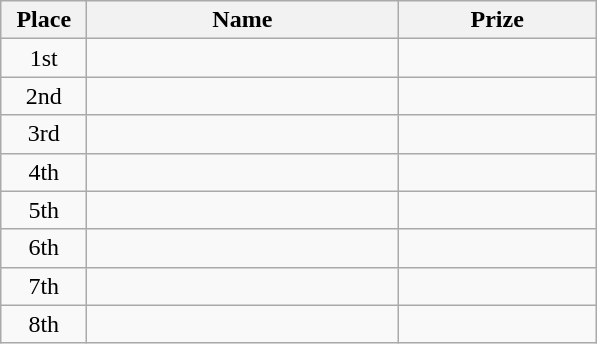<table class="wikitable">
<tr>
<th width="50">Place</th>
<th width="200">Name</th>
<th width="125">Prize</th>
</tr>
<tr>
<td align = "center">1st</td>
<td align = "center"></td>
<td align = "center"></td>
</tr>
<tr>
<td align = "center">2nd</td>
<td align = "center"></td>
<td align = "center"></td>
</tr>
<tr>
<td align = "center">3rd</td>
<td align = "center"></td>
<td align = "center"></td>
</tr>
<tr>
<td align = "center">4th</td>
<td align = "center"></td>
<td align = "center"></td>
</tr>
<tr>
<td align = "center">5th</td>
<td align = "center"></td>
<td align = "center"></td>
</tr>
<tr>
<td align = "center">6th</td>
<td align = "center"></td>
<td align = "center"></td>
</tr>
<tr>
<td align = "center">7th</td>
<td align = "center"></td>
<td align = "center"></td>
</tr>
<tr>
<td align = "center">8th</td>
<td align = "center"></td>
<td align = "center"></td>
</tr>
</table>
